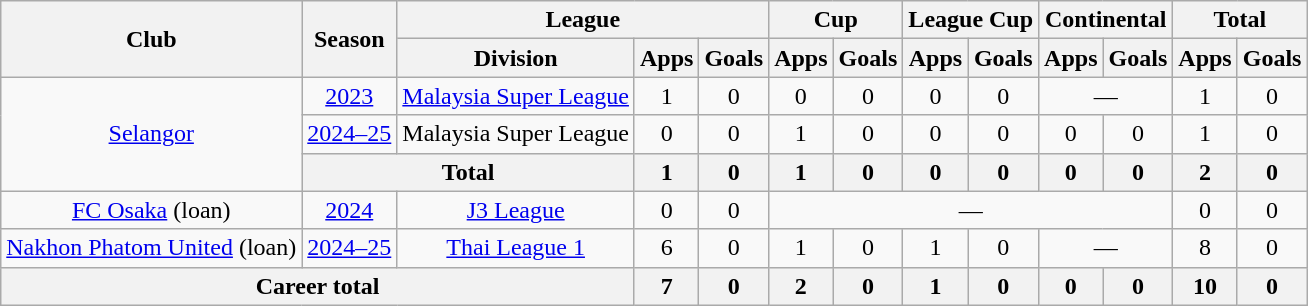<table class="wikitable" style="text-align: center;">
<tr>
<th rowspan="2">Club</th>
<th rowspan="2">Season</th>
<th colspan="3">League</th>
<th colspan="2">Cup</th>
<th colspan="2">League Cup</th>
<th colspan="2">Continental</th>
<th colspan="2">Total</th>
</tr>
<tr>
<th>Division</th>
<th>Apps</th>
<th>Goals</th>
<th>Apps</th>
<th>Goals</th>
<th>Apps</th>
<th>Goals</th>
<th>Apps</th>
<th>Goals</th>
<th>Apps</th>
<th>Goals</th>
</tr>
<tr>
<td rowspan="3"><a href='#'>Selangor</a></td>
<td><a href='#'>2023</a></td>
<td><a href='#'>Malaysia Super League</a></td>
<td>1</td>
<td>0</td>
<td>0</td>
<td>0</td>
<td>0</td>
<td>0</td>
<td colspan=2>—</td>
<td>1</td>
<td>0</td>
</tr>
<tr>
<td><a href='#'>2024–25</a></td>
<td>Malaysia Super League</td>
<td>0</td>
<td>0</td>
<td>1</td>
<td>0</td>
<td>0</td>
<td>0</td>
<td>0</td>
<td>0</td>
<td>1</td>
<td>0</td>
</tr>
<tr>
<th colspan="2">Total</th>
<th>1</th>
<th>0</th>
<th>1</th>
<th>0</th>
<th>0</th>
<th>0</th>
<th>0</th>
<th>0</th>
<th>2</th>
<th>0</th>
</tr>
<tr>
<td><a href='#'>FC Osaka</a> (loan)</td>
<td><a href='#'>2024</a></td>
<td><a href='#'>J3 League</a></td>
<td>0</td>
<td>0</td>
<td colspan=6>—</td>
<td>0</td>
<td>0</td>
</tr>
<tr>
<td><a href='#'>Nakhon Phatom United</a> (loan)</td>
<td><a href='#'>2024–25</a></td>
<td><a href='#'>Thai League 1</a></td>
<td>6</td>
<td>0</td>
<td>1</td>
<td>0</td>
<td>1</td>
<td>0</td>
<td colspan=2>—</td>
<td>8</td>
<td>0</td>
</tr>
<tr>
<th colspan="3">Career total</th>
<th>7</th>
<th>0</th>
<th>2</th>
<th>0</th>
<th>1</th>
<th>0</th>
<th>0</th>
<th>0</th>
<th>10</th>
<th>0</th>
</tr>
</table>
